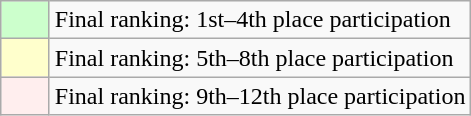<table class="wikitable">
<tr>
<td width="25" bgcolor=#CCFFCC></td>
<td>Final ranking: 1st–4th place participation</td>
</tr>
<tr>
<td width="25" bgcolor=#FFFFCC></td>
<td>Final ranking: 5th–8th place participation</td>
</tr>
<tr>
<td width="25" bgcolor=#FFEEEE></td>
<td>Final ranking: 9th–12th place participation</td>
</tr>
</table>
